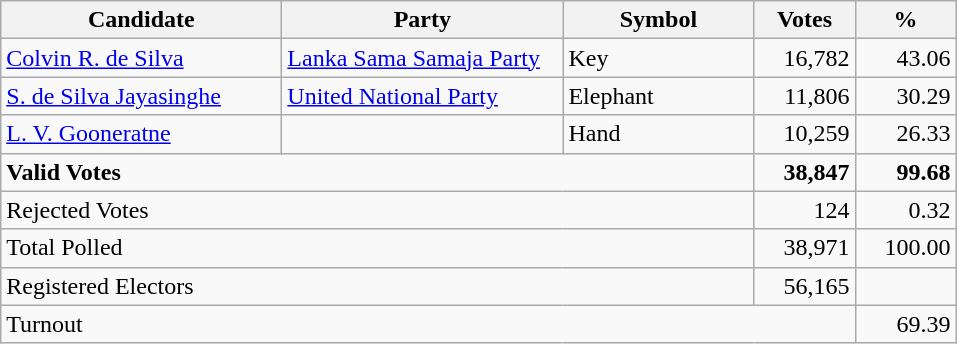<table class="wikitable" border="1" style="text-align:right;">
<tr>
<th align=left width="180">Candidate</th>
<th align=left width="180">Party</th>
<th align=left width="120">Symbol</th>
<th align=left width="60">Votes</th>
<th align=left width="60">%</th>
</tr>
<tr>
<td align=left><a href='#'>Colvin R. de Silva</a></td>
<td align=left><a href='#'>Lanka Sama Samaja Party</a></td>
<td align=left>Key</td>
<td>16,782</td>
<td>43.06</td>
</tr>
<tr>
<td align=left><a href='#'>S. de Silva Jayasinghe</a></td>
<td align=left><a href='#'>United National Party</a></td>
<td align=left>Elephant</td>
<td>11,806</td>
<td>30.29</td>
</tr>
<tr>
<td align=left><a href='#'>L. V. Gooneratne</a></td>
<td></td>
<td align=left>Hand</td>
<td>10,259</td>
<td>26.33</td>
</tr>
<tr>
<td align=left colspan=3><strong>Valid Votes</strong></td>
<td><strong>38,847</strong></td>
<td><strong>99.68</strong></td>
</tr>
<tr>
<td align=left colspan=3>Rejected Votes</td>
<td>124</td>
<td>0.32</td>
</tr>
<tr>
<td align=left colspan=3>Total Polled</td>
<td>38,971</td>
<td>100.00</td>
</tr>
<tr>
<td align=left colspan=3>Registered Electors</td>
<td>56,165</td>
<td></td>
</tr>
<tr>
<td align=left colspan=4>Turnout</td>
<td>69.39</td>
</tr>
</table>
